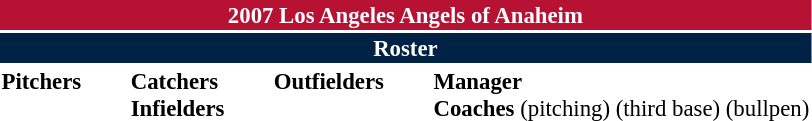<table class="toccolours" style="font-size: 95%;">
<tr>
<th colspan="10" style="background-color: #B71234; color: white; text-align: center;">2007 Los Angeles Angels of Anaheim</th>
</tr>
<tr>
<td colspan="10" style="background-color:#002244; color: white; text-align: center;"><strong>Roster</strong></td>
</tr>
<tr>
<td valign="top"><strong>Pitchers</strong><br>
















</td>
<td width="25px"></td>
<td valign="top"><strong>Catchers</strong><br>



<strong>Infielders</strong>










</td>
<td width="25px"></td>
<td valign="top"><strong>Outfielders</strong><br>







</td>
<td width="25px"></td>
<td valign="top"><strong>Manager</strong><br>
<strong>Coaches</strong>
 (pitching)
 (third base)


 (bullpen)
</td>
</tr>
</table>
